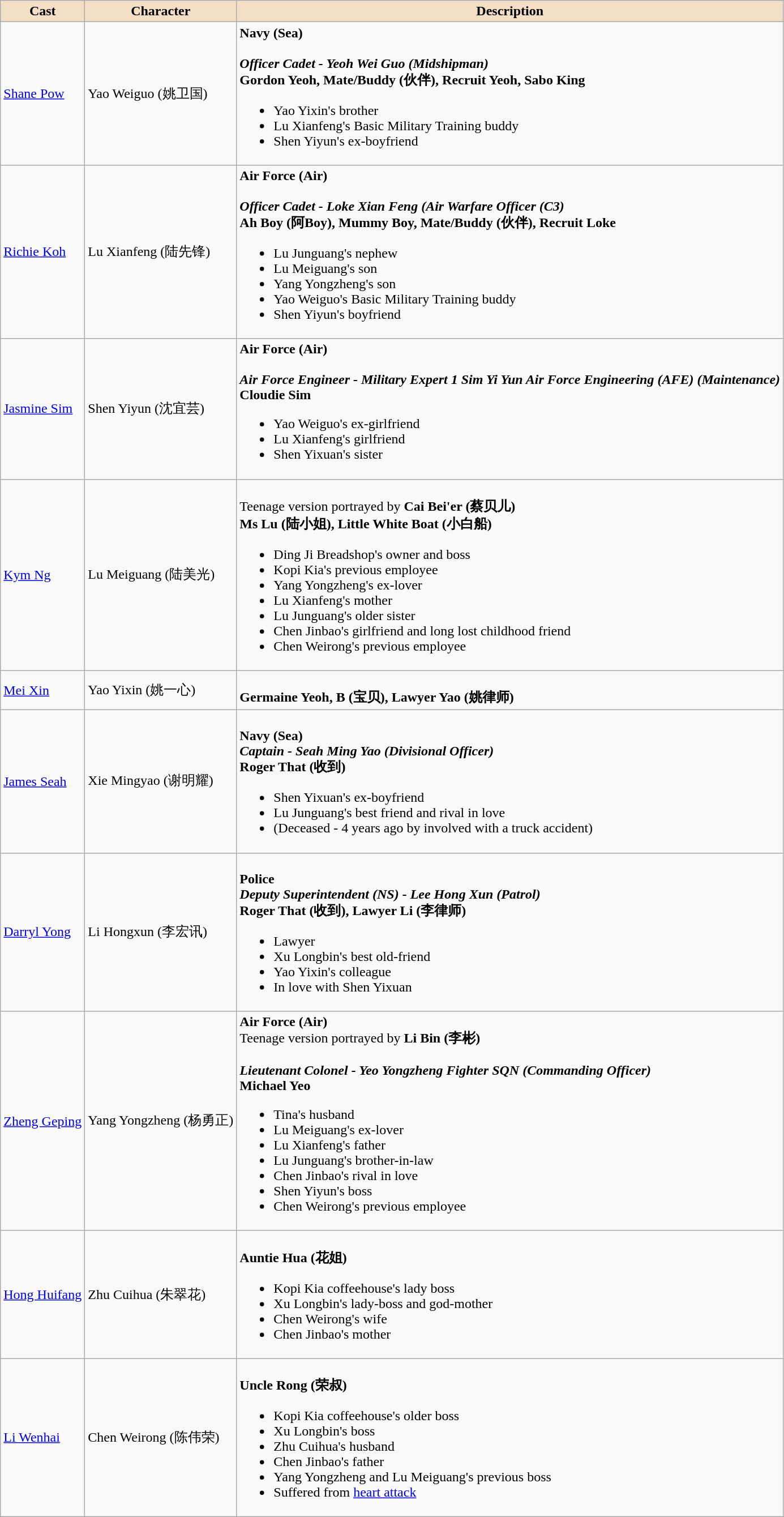<table class="wikitable">
<tr>
<th style="background:#f2dfc6">Cast</th>
<th style="background:#f2dfc6">Character</th>
<th style="background:#f2dfc6">Description</th>
</tr>
<tr>
<td><a href='#'>Shane Pow</a></td>
<td>Yao Weiguo (姚卫国)</td>
<td><strong>Navy (Sea)</strong> <br><br><strong><em>Officer Cadet - Yeoh Wei Guo (Midshipman)</em></strong> <br>
<strong>Gordon Yeoh, Mate/Buddy (伙伴), Recruit Yeoh, Sabo King</strong><ul><li>Yao Yixin's brother</li><li>Lu Xianfeng's Basic Military Training buddy</li><li>Shen Yiyun's ex-boyfriend</li></ul></td>
</tr>
<tr>
<td><a href='#'>Richie Koh</a></td>
<td>Lu Xianfeng (陆先锋)</td>
<td><strong>Air Force (Air)</strong> <br><br><strong><em>Officer Cadet - Loke Xian Feng (Air Warfare Officer (C3) </em></strong> <br>
<strong>Ah Boy (阿Boy), Mummy Boy, Mate/Buddy (伙伴), Recruit Loke</strong><ul><li>Lu Junguang's nephew</li><li>Lu Meiguang's son</li><li>Yang Yongzheng's son</li><li>Yao Weiguo's Basic Military Training buddy</li><li>Shen Yiyun's boyfriend</li></ul></td>
</tr>
<tr>
<td><a href='#'>Jasmine Sim</a></td>
<td>Shen Yiyun (沈宜芸)</td>
<td><strong>Air Force (Air)</strong> <br><br><strong><em>Air Force Engineer - Military Expert 1 Sim Yi Yun Air Force Engineering (AFE) (Maintenance)</em></strong> <br>
<strong>Cloudie Sim</strong><ul><li>Yao Weiguo's ex-girlfriend</li><li>Lu Xianfeng's girlfriend</li><li>Shen Yixuan's sister</li></ul></td>
</tr>
<tr>
<td><a href='#'>Kym Ng</a></td>
<td>Lu Meiguang (陆美光)</td>
<td><br>Teenage version portrayed by <strong>Cai Bei'er (蔡贝儿)</strong> <br>
<strong>Ms Lu (陆小姐), Little White Boat (小白船)</strong><ul><li>Ding Ji Breadshop's owner and boss</li><li>Kopi Kia's previous employee</li><li>Yang Yongzheng's ex-lover</li><li>Lu Xianfeng's mother</li><li>Lu Junguang's older sister</li><li>Chen Jinbao's girlfriend and long lost childhood friend</li><li>Chen Weirong's previous employee</li></ul></td>
</tr>
<tr>
<td><a href='#'>Mei Xin</a></td>
<td>Yao Yixin (姚一心)</td>
<td><br><strong>Germaine Yeoh, B (宝贝), Lawyer Yao (姚律师)</strong></td>
</tr>
<tr>
<td><a href='#'>James Seah</a></td>
<td>Xie Mingyao (谢明耀)</td>
<td><br><strong>Navy (Sea)</strong> <br>
<strong><em>Captain - Seah Ming Yao (Divisional Officer)</em></strong> <br>
<strong>Roger That (收到) </strong><ul><li>Shen Yixuan's ex-boyfriend</li><li>Lu Junguang's best friend and rival in love</li><li>(Deceased - 4 years ago by involved with a truck accident)</li></ul></td>
</tr>
<tr>
<td><a href='#'>Darryl Yong</a></td>
<td>Li Hongxun (李宏讯)</td>
<td><br><strong>Police</strong> <br>
<strong><em>Deputy Superintendent (NS) - Lee Hong Xun (Patrol)</em></strong> <br>
<strong>Roger That (收到), Lawyer Li (李律师)</strong><ul><li>Lawyer</li><li>Xu Longbin's best old-friend</li><li>Yao Yixin's colleague</li><li>In love with Shen Yixuan</li></ul></td>
</tr>
<tr>
<td><a href='#'>Zheng Geping</a></td>
<td>Yang Yongzheng (杨勇正)</td>
<td><strong>Air Force (Air)</strong> <br>Teenage version portrayed by <strong>Li Bin (李彬)</strong> <br><br><strong><em>Lieutenant Colonel - Yeo Yongzheng Fighter SQN (Commanding Officer)</em></strong> <br>
<strong>Michael Yeo</strong><ul><li>Tina's husband</li><li>Lu Meiguang's ex-lover</li><li>Lu Xianfeng's father</li><li>Lu Junguang's brother-in-law</li><li>Chen Jinbao's rival in love</li><li>Shen Yiyun's boss</li><li>Chen Weirong's previous employee</li></ul></td>
</tr>
<tr>
<td><a href='#'>Hong Huifang</a></td>
<td>Zhu Cuihua (朱翠花)</td>
<td><br><strong>Auntie Hua (花姐)</strong><ul><li>Kopi Kia coffeehouse's lady boss</li><li>Xu Longbin's lady-boss and god-mother</li><li>Chen Weirong's wife</li><li>Chen Jinbao's mother</li></ul></td>
</tr>
<tr>
<td><a href='#'>Li Wenhai</a></td>
<td>Chen Weirong (陈伟荣)</td>
<td><br><strong>Uncle Rong (荣叔)</strong><ul><li>Kopi Kia coffeehouse's older boss</li><li>Xu Longbin's boss</li><li>Zhu Cuihua's husband</li><li>Chen Jinbao's father</li><li>Yang Yongzheng and Lu Meiguang's previous boss</li><li>Suffered from <a href='#'>heart attack</a></li></ul></td>
</tr>
</table>
